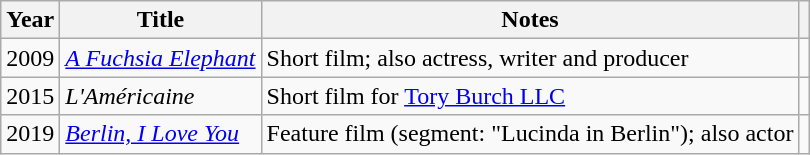<table class="wikitable">
<tr>
<th>Year</th>
<th>Title</th>
<th>Notes</th>
<th></th>
</tr>
<tr>
<td>2009</td>
<td><em><a href='#'>A Fuchsia Elephant</a></em></td>
<td>Short film; also actress, writer and producer</td>
<td align="center"></td>
</tr>
<tr>
<td>2015</td>
<td><em>L'Américaine</em></td>
<td>Short film for <a href='#'>Tory Burch LLC</a></td>
<td align="center"></td>
</tr>
<tr>
<td>2019</td>
<td><em><a href='#'>Berlin, I Love You</a></em></td>
<td>Feature film (segment: "Lucinda in Berlin"); also actor</td>
<td align="center"></td>
</tr>
</table>
